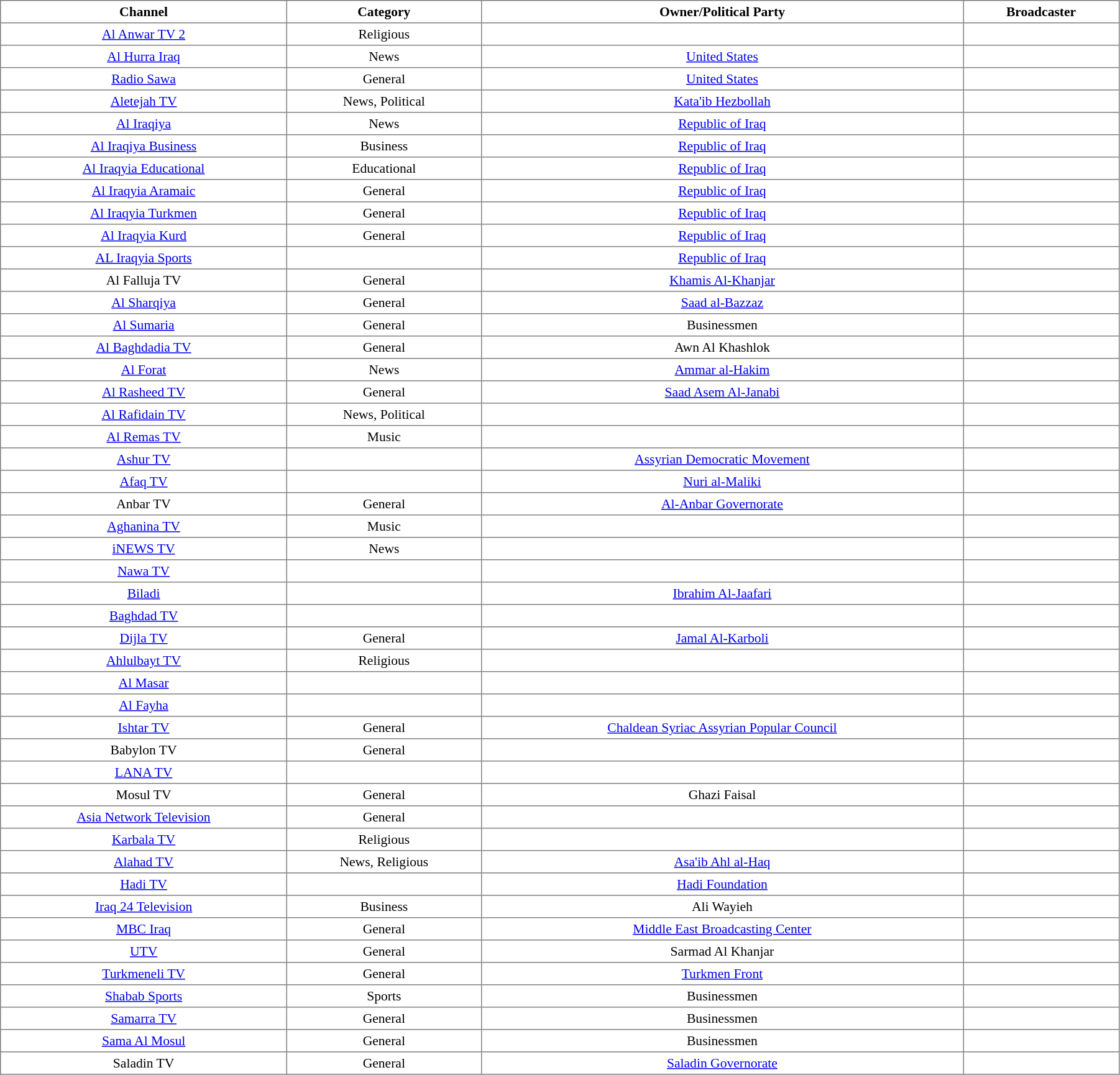<table class="toccolours sortable" border="1" cellpadding="3" style="border-collapse:collapse; font-size: 90%; text-align:center" width="95%">
<tr>
<th>Channel</th>
<th>Category</th>
<th>Owner/Political Party</th>
<th>Broadcaster</th>
</tr>
<tr>
<td><a href='#'>Al Anwar TV 2</a></td>
<td>Religious</td>
<td></td>
<td></td>
</tr>
<tr>
<td><a href='#'>Al Hurra Iraq</a></td>
<td>News</td>
<td><a href='#'>United States</a></td>
<td></td>
</tr>
<tr>
<td><a href='#'>Radio Sawa</a></td>
<td>General</td>
<td><a href='#'>United States</a></td>
<td></td>
</tr>
<tr>
<td><a href='#'>Aletejah TV</a></td>
<td>News, Political</td>
<td><a href='#'>Kata'ib Hezbollah</a></td>
<td></td>
</tr>
<tr>
<td><a href='#'>Al Iraqiya</a></td>
<td>News</td>
<td><a href='#'>Republic of Iraq</a></td>
<td></td>
</tr>
<tr>
<td><a href='#'>Al Iraqiya Business</a></td>
<td>Business</td>
<td><a href='#'>Republic of Iraq</a></td>
<td></td>
</tr>
<tr>
<td><a href='#'>Al Iraqyia Educational</a></td>
<td>Educational</td>
<td><a href='#'>Republic of Iraq</a></td>
<td></td>
</tr>
<tr>
<td><a href='#'>Al Iraqyia Aramaic</a></td>
<td>General</td>
<td><a href='#'>Republic of Iraq</a></td>
<td></td>
</tr>
<tr>
<td><a href='#'>Al Iraqyia Turkmen</a></td>
<td>General</td>
<td><a href='#'>Republic of Iraq</a></td>
<td></td>
</tr>
<tr>
<td><a href='#'>Al Iraqyia Kurd</a></td>
<td>General</td>
<td><a href='#'>Republic of Iraq</a></td>
<td></td>
</tr>
<tr>
<td><a href='#'>AL Iraqyia Sports</a></td>
<td></td>
<td><a href='#'>Republic of Iraq</a></td>
<td></td>
</tr>
<tr>
<td>Al Falluja TV</td>
<td>General</td>
<td><a href='#'>Khamis Al-Khanjar</a></td>
<td></td>
</tr>
<tr>
<td><a href='#'>Al Sharqiya</a></td>
<td>General</td>
<td><a href='#'>Saad al-Bazzaz</a></td>
<td></td>
</tr>
<tr>
<td><a href='#'>Al Sumaria</a></td>
<td>General</td>
<td>Businessmen</td>
<td></td>
</tr>
<tr>
<td><a href='#'>Al Baghdadia TV</a></td>
<td>General</td>
<td>Awn Al Khashlok</td>
<td></td>
</tr>
<tr>
<td><a href='#'>Al Forat</a></td>
<td>News</td>
<td><a href='#'>Ammar al-Hakim</a></td>
<td></td>
</tr>
<tr>
<td><a href='#'>Al Rasheed TV</a></td>
<td>General</td>
<td><a href='#'>Saad Asem Al-Janabi</a></td>
<td></td>
</tr>
<tr>
<td><a href='#'>Al Rafidain TV</a></td>
<td>News, Political</td>
<td></td>
<td></td>
</tr>
<tr>
<td><a href='#'>Al Remas TV</a></td>
<td>Music</td>
<td></td>
<td></td>
</tr>
<tr>
<td><a href='#'>Ashur TV</a></td>
<td></td>
<td><a href='#'>Assyrian Democratic Movement</a></td>
<td></td>
</tr>
<tr>
<td><a href='#'>Afaq TV</a></td>
<td></td>
<td><a href='#'>Nuri al-Maliki</a></td>
<td></td>
</tr>
<tr>
<td>Anbar TV</td>
<td>General</td>
<td><a href='#'>Al-Anbar Governorate</a></td>
<td></td>
</tr>
<tr>
<td><a href='#'>Aghanina TV</a></td>
<td>Music</td>
<td></td>
<td></td>
</tr>
<tr>
<td><a href='#'>iNEWS TV</a></td>
<td>News</td>
<td></td>
<td></td>
</tr>
<tr>
<td><a href='#'>Nawa TV</a></td>
<td></td>
<td></td>
<td></td>
</tr>
<tr>
<td><a href='#'>Biladi</a></td>
<td></td>
<td><a href='#'>Ibrahim Al-Jaafari</a></td>
<td></td>
</tr>
<tr>
<td><a href='#'>Baghdad TV</a></td>
<td></td>
<td></td>
<td></td>
</tr>
<tr>
<td><a href='#'>Dijla TV</a></td>
<td>General</td>
<td><a href='#'>Jamal Al-Karboli</a></td>
<td></td>
</tr>
<tr>
<td><a href='#'>Ahlulbayt TV</a></td>
<td>Religious</td>
<td></td>
<td></td>
</tr>
<tr>
<td><a href='#'>Al Masar</a></td>
<td></td>
<td></td>
<td></td>
</tr>
<tr>
<td><a href='#'>Al Fayha</a></td>
<td></td>
<td></td>
<td></td>
</tr>
<tr>
<td><a href='#'>Ishtar TV</a></td>
<td>General</td>
<td><a href='#'>Chaldean Syriac Assyrian Popular Council</a></td>
<td></td>
</tr>
<tr>
<td>Babylon TV</td>
<td>General</td>
<td></td>
<td></td>
</tr>
<tr>
<td><a href='#'>LANA TV</a></td>
<td></td>
<td></td>
<td></td>
</tr>
<tr>
<td>Mosul TV</td>
<td>General</td>
<td>Ghazi Faisal</td>
<td></td>
</tr>
<tr>
<td><a href='#'>Asia Network Television</a></td>
<td>General</td>
<td></td>
<td></td>
</tr>
<tr>
<td><a href='#'>Karbala TV</a></td>
<td>Religious</td>
<td></td>
<td></td>
</tr>
<tr>
<td><a href='#'>Alahad TV</a></td>
<td>News, Religious</td>
<td><a href='#'>Asa'ib Ahl al-Haq</a></td>
<td></td>
</tr>
<tr>
<td><a href='#'>Hadi TV</a></td>
<td></td>
<td><a href='#'>Hadi Foundation</a></td>
<td></td>
</tr>
<tr>
<td><a href='#'>Iraq 24 Television</a></td>
<td>Business</td>
<td>Ali Wayieh</td>
<td></td>
</tr>
<tr>
<td><a href='#'>MBC Iraq</a></td>
<td>General</td>
<td><a href='#'>Middle East Broadcasting Center</a></td>
<td></td>
</tr>
<tr>
<td><a href='#'>UTV</a></td>
<td>General</td>
<td>Sarmad Al Khanjar</td>
<td></td>
</tr>
<tr>
<td><a href='#'>Turkmeneli TV</a></td>
<td>General</td>
<td><a href='#'>Turkmen Front</a></td>
<td></td>
</tr>
<tr>
<td><a href='#'>Shabab Sports</a></td>
<td>Sports</td>
<td>Businessmen</td>
<td></td>
</tr>
<tr>
<td><a href='#'>Samarra TV</a></td>
<td>General</td>
<td>Businessmen</td>
<td></td>
</tr>
<tr>
<td><a href='#'>Sama Al Mosul</a></td>
<td>General</td>
<td>Businessmen</td>
<td></td>
</tr>
<tr>
<td>Saladin TV</td>
<td>General</td>
<td><a href='#'>Saladin Governorate</a></td>
<td></td>
</tr>
</table>
